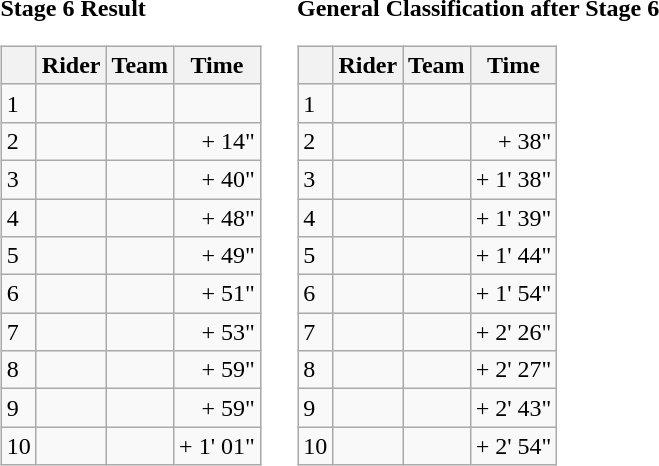<table>
<tr>
<td><strong>Stage 6 Result</strong><br><table class="wikitable">
<tr>
<th></th>
<th>Rider</th>
<th>Team</th>
<th>Time</th>
</tr>
<tr>
<td>1</td>
<td></td>
<td></td>
<td align="right"></td>
</tr>
<tr>
<td>2</td>
<td></td>
<td></td>
<td align="right">+ 14"</td>
</tr>
<tr>
<td>3</td>
<td> </td>
<td></td>
<td align="right">+ 40"</td>
</tr>
<tr>
<td>4</td>
<td></td>
<td></td>
<td align="right">+ 48"</td>
</tr>
<tr>
<td>5</td>
<td></td>
<td></td>
<td align="right">+ 49"</td>
</tr>
<tr>
<td>6</td>
<td> </td>
<td></td>
<td align="right">+ 51"</td>
</tr>
<tr>
<td>7</td>
<td></td>
<td></td>
<td align="right">+ 53"</td>
</tr>
<tr>
<td>8</td>
<td></td>
<td></td>
<td align="right">+ 59"</td>
</tr>
<tr>
<td>9</td>
<td></td>
<td></td>
<td align="right">+ 59"</td>
</tr>
<tr>
<td>10</td>
<td></td>
<td></td>
<td align="right">+ 1' 01"</td>
</tr>
</table>
</td>
<td></td>
<td><strong>General Classification after Stage 6</strong><br><table class="wikitable">
<tr>
<th></th>
<th>Rider</th>
<th>Team</th>
<th>Time</th>
</tr>
<tr>
<td>1</td>
<td> </td>
<td></td>
<td align="right"></td>
</tr>
<tr>
<td>2</td>
<td></td>
<td></td>
<td align="right">+ 38"</td>
</tr>
<tr>
<td>3</td>
<td></td>
<td></td>
<td align="right">+ 1' 38"</td>
</tr>
<tr>
<td>4</td>
<td></td>
<td></td>
<td align="right">+ 1' 39"</td>
</tr>
<tr>
<td>5</td>
<td></td>
<td></td>
<td align="right">+ 1' 44"</td>
</tr>
<tr>
<td>6</td>
<td> </td>
<td></td>
<td align="right">+ 1' 54"</td>
</tr>
<tr>
<td>7</td>
<td></td>
<td></td>
<td align="right">+ 2' 26"</td>
</tr>
<tr>
<td>8</td>
<td></td>
<td></td>
<td align="right">+ 2' 27"</td>
</tr>
<tr>
<td>9</td>
<td></td>
<td></td>
<td align="right">+ 2' 43"</td>
</tr>
<tr>
<td>10</td>
<td></td>
<td></td>
<td align="right">+ 2' 54"</td>
</tr>
</table>
</td>
</tr>
</table>
